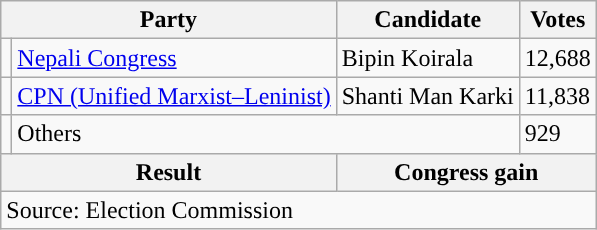<table class="wikitable">
<tr>
<th colspan="2">Party</th>
<th>Candidate</th>
<th>Votes</th>
</tr>
<tr>
<td style="background-color:"></td>
<td><a href='#'>Nepali Congress</a></td>
<td>Bipin Koirala</td>
<td>12,688</td>
</tr>
<tr>
<td style="background-color:"></td>
<td><a href='#'>CPN (Unified Marxist–Leninist)</a></td>
<td>Shanti Man Karki</td>
<td>11,838</td>
</tr>
<tr>
<td></td>
<td colspan="2">Others</td>
<td>929</td>
</tr>
<tr>
<th colspan="2">Result</th>
<th colspan="2">Congress gain</th>
</tr>
<tr>
<td colspan="4">Source: Election Commission</td>
</tr>
</table>
